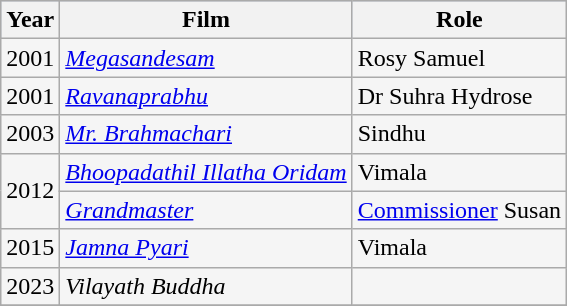<table class="wikitable sortable" style="background:#f5f5f5;">
<tr style="background:#B0C4DE;">
<th>Year</th>
<th>Film</th>
<th>Role</th>
</tr>
<tr>
<td>2001</td>
<td><em><a href='#'>Megasandesam</a></em></td>
<td>Rosy Samuel</td>
</tr>
<tr>
<td>2001</td>
<td><em><a href='#'>Ravanaprabhu</a></em></td>
<td>Dr Suhra Hydrose</td>
</tr>
<tr>
<td>2003</td>
<td><em><a href='#'>Mr. Brahmachari</a></em></td>
<td>Sindhu</td>
</tr>
<tr>
<td rowspan="2">2012</td>
<td><em><a href='#'>Bhoopadathil Illatha Oridam</a></em></td>
<td>Vimala</td>
</tr>
<tr>
<td><em><a href='#'>Grandmaster</a></em></td>
<td><a href='#'>Commissioner</a> Susan</td>
</tr>
<tr>
<td>2015</td>
<td><em><a href='#'>Jamna Pyari</a></em></td>
<td>Vimala</td>
</tr>
<tr>
<td>2023</td>
<td><em>Vilayath Buddha</em></td>
<td></td>
</tr>
<tr>
</tr>
</table>
